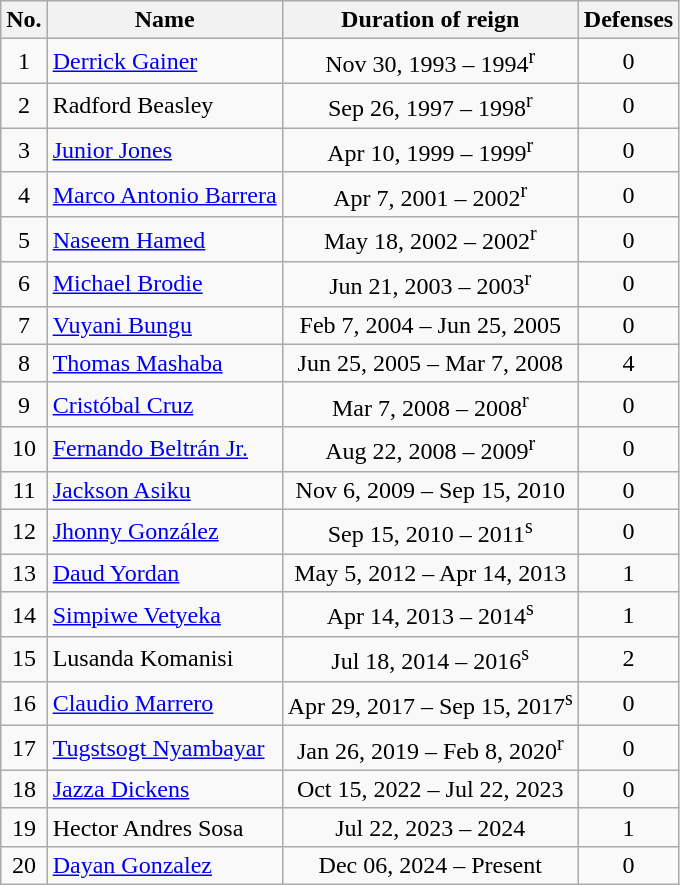<table class="wikitable" style="text-align:center;">
<tr>
<th>No.</th>
<th>Name</th>
<th>Duration of reign</th>
<th>Defenses</th>
</tr>
<tr>
<td>1</td>
<td align=left> <a href='#'>Derrick Gainer</a></td>
<td>Nov 30, 1993 – 1994<sup>r</sup></td>
<td>0</td>
</tr>
<tr>
<td>2</td>
<td align=left> Radford Beasley</td>
<td>Sep 26, 1997 – 1998<sup>r</sup></td>
<td>0</td>
</tr>
<tr>
<td>3</td>
<td align=left> <a href='#'>Junior Jones</a></td>
<td>Apr 10, 1999 – 1999<sup>r</sup></td>
<td>0</td>
</tr>
<tr>
<td>4</td>
<td align=left> <a href='#'>Marco Antonio Barrera</a></td>
<td>Apr 7, 2001 – 2002<sup>r</sup></td>
<td>0</td>
</tr>
<tr>
<td>5</td>
<td align=left> <a href='#'>Naseem Hamed</a></td>
<td>May 18, 2002 – 2002<sup>r</sup></td>
<td>0</td>
</tr>
<tr>
<td>6</td>
<td align=left> <a href='#'>Michael Brodie</a></td>
<td>Jun 21, 2003 – 2003<sup>r</sup></td>
<td>0</td>
</tr>
<tr>
<td>7</td>
<td align=left> <a href='#'>Vuyani Bungu</a></td>
<td>Feb 7, 2004 – Jun 25, 2005</td>
<td>0</td>
</tr>
<tr>
<td>8</td>
<td align=left> <a href='#'>Thomas Mashaba</a></td>
<td>Jun 25, 2005 – Mar 7, 2008</td>
<td>4</td>
</tr>
<tr>
<td>9</td>
<td align=left> <a href='#'>Cristóbal Cruz</a></td>
<td>Mar 7, 2008 – 2008<sup>r</sup></td>
<td>0</td>
</tr>
<tr>
<td>10</td>
<td align=left> <a href='#'>Fernando Beltrán Jr.</a></td>
<td>Aug 22, 2008 – 2009<sup>r</sup></td>
<td>0</td>
</tr>
<tr>
<td>11</td>
<td align=left> <a href='#'>Jackson Asiku</a></td>
<td>Nov 6, 2009 – Sep 15, 2010</td>
<td>0</td>
</tr>
<tr>
<td>12</td>
<td align=left> <a href='#'>Jhonny González</a></td>
<td>Sep 15, 2010 – 2011<sup>s</sup></td>
<td>0</td>
</tr>
<tr>
<td>13</td>
<td align=left> <a href='#'>Daud Yordan</a></td>
<td>May 5, 2012 – Apr 14, 2013</td>
<td>1</td>
</tr>
<tr>
<td>14</td>
<td align=left> <a href='#'>Simpiwe Vetyeka</a></td>
<td>Apr 14, 2013 – 2014<sup>s</sup></td>
<td>1</td>
</tr>
<tr>
<td>15</td>
<td align=left> Lusanda Komanisi</td>
<td>Jul 18, 2014 – 2016<sup>s</sup></td>
<td>2</td>
</tr>
<tr>
<td>16</td>
<td align=left> <a href='#'>Claudio Marrero</a></td>
<td>Apr 29, 2017 – Sep 15, 2017<sup>s</sup></td>
<td>0</td>
</tr>
<tr>
<td>17</td>
<td align=left> <a href='#'>Tugstsogt Nyambayar</a></td>
<td>Jan 26, 2019 – Feb 8, 2020<sup>r</sup></td>
<td>0</td>
</tr>
<tr>
<td>18</td>
<td align=left> <a href='#'>Jazza Dickens</a></td>
<td>Oct 15, 2022 – Jul 22, 2023</td>
<td>0</td>
</tr>
<tr>
<td>19</td>
<td align=left> Hector Andres Sosa</td>
<td>Jul 22, 2023 – 2024</td>
<td>1</td>
</tr>
<tr>
<td>20</td>
<td align=left> <a href='#'>Dayan Gonzalez</a></td>
<td>Dec 06, 2024 – Present</td>
<td>0</td>
</tr>
</table>
